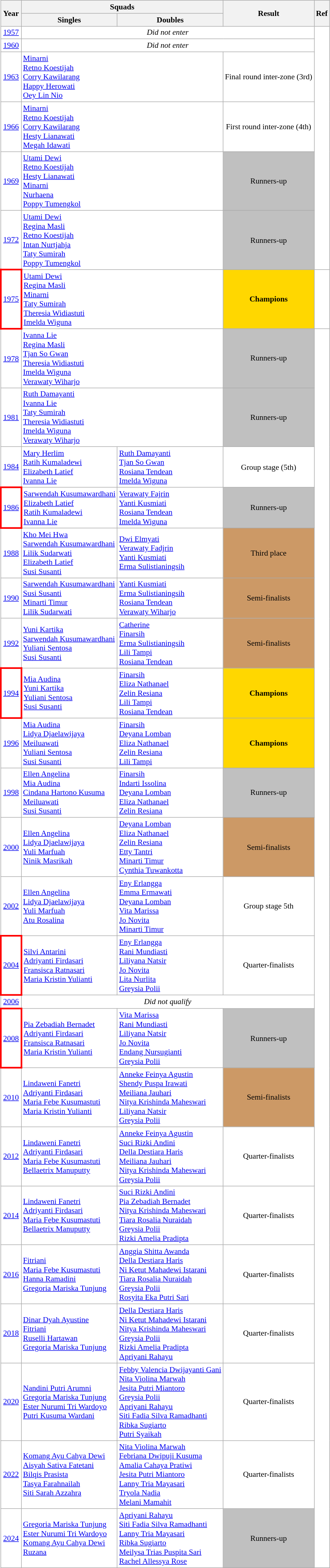<table class="wikitable" style="text-align:center; font-size:90%; background:white;">
<tr>
<th rowspan="2">Year</th>
<th colspan="2">Squads</th>
<th rowspan="2">Result</th>
<th rowspan="2">Ref</th>
</tr>
<tr>
<th>Singles</th>
<th>Doubles</th>
</tr>
<tr>
<td><a href='#'>1957</a></td>
<td colspan=3><em>Did not enter</em></td>
</tr>
<tr>
<td><a href='#'>1960</a></td>
<td colspan=3><em>Did not enter</em></td>
</tr>
<tr>
<td><a href='#'>1963</a></td>
<td colspan=2 align="left"><a href='#'>Minarni</a><br><a href='#'>Retno Koestijah</a><br><a href='#'>Corry Kawilarang</a><br><a href='#'>Happy Herowati</a><br><a href='#'>Oey Lin Nio</a></td>
<td>Final round inter-zone (3rd)</td>
</tr>
<tr>
<td><a href='#'>1966</a></td>
<td colspan="2" align="left"><a href='#'>Minarni</a><br><a href='#'>Retno Koestijah</a><br><a href='#'>Corry Kawilarang</a><br><a href='#'>Hesty Lianawati</a><br><a href='#'>Megah Idawati</a></td>
<td>First round inter-zone (4th)</td>
</tr>
<tr>
<td><a href='#'>1969</a></td>
<td colspan="2" align="left"><a href='#'>Utami Dewi</a><br><a href='#'>Retno Koestijah</a><br><a href='#'>Hesty Lianawati</a><br><a href='#'>Minarni</a><br><a href='#'>Nurhaena</a><br><a href='#'>Poppy Tumengkol</a></td>
<td style="background:#C0C0C0"> Runners-up</td>
</tr>
<tr>
<td><a href='#'>1972</a></td>
<td colspan="2" align="left"><a href='#'>Utami Dewi</a><br><a href='#'>Regina Masli</a><br><a href='#'>Retno Koestijah</a><br><a href='#'>Intan Nurtjahja</a><br><a href='#'>Taty Sumirah</a><br><a href='#'>Poppy Tumengkol</a></td>
<td style="background:#C0C0C0"> Runners-up</td>
</tr>
<tr>
<td style="border:3px solid red"><a href='#'>1975</a></td>
<td colspan="2" align="left"><a href='#'>Utami Dewi</a><br><a href='#'>Regina Masli</a><br><a href='#'>Minarni</a><br><a href='#'>Taty Sumirah</a><br><a href='#'>Theresia Widiastuti</a><br><a href='#'>Imelda Wiguna</a></td>
<td style="background:#FFD700"> <strong>Champions</strong></td>
<td></td>
</tr>
<tr>
<td><a href='#'>1978</a></td>
<td colspan="2" align="left"><a href='#'>Ivanna Lie</a><br><a href='#'>Regina Masli</a><br><a href='#'>Tjan So Gwan</a><br><a href='#'>Theresia Widiastuti</a><br><a href='#'>Imelda Wiguna</a><br><a href='#'>Verawaty Wiharjo</a></td>
<td style="background:#C0C0C0"> Runners-up</td>
</tr>
<tr>
<td><a href='#'>1981</a></td>
<td colspan="2" align="left"><a href='#'>Ruth Damayanti</a><br><a href='#'>Ivanna Lie</a><br><a href='#'>Taty Sumirah</a><br><a href='#'>Theresia Widiastuti</a><br><a href='#'>Imelda Wiguna</a><br><a href='#'>Verawaty Wiharjo</a></td>
<td style="background:#C0C0C0"> Runners-up</td>
</tr>
<tr>
<td><a href='#'>1984</a></td>
<td align="left"><a href='#'>Mary Herlim</a><br><a href='#'>Ratih Kumaladewi</a><br><a href='#'>Elizabeth Latief</a><br><a href='#'>Ivanna Lie</a></td>
<td align="left"><a href='#'>Ruth Damayanti</a><br><a href='#'>Tjan So Gwan</a><br><a href='#'>Rosiana Tendean</a><br><a href='#'>Imelda Wiguna</a></td>
<td>Group stage (5th)</td>
</tr>
<tr>
<td style="border:3px solid red"><a href='#'>1986</a></td>
<td align="left"><a href='#'>Sarwendah Kusumawardhani</a><br><a href='#'>Elizabeth Latief</a><br><a href='#'>Ratih Kumaladewi</a><br><a href='#'>Ivanna Lie</a></td>
<td align="left"><a href='#'>Verawaty Fajrin</a><br><a href='#'>Yanti Kusmiati</a><br><a href='#'>Rosiana Tendean</a><br><a href='#'>Imelda Wiguna</a></td>
<td style="background:#C0C0C0"> Runners-up</td>
</tr>
<tr>
<td><a href='#'>1988</a></td>
<td align="left"><a href='#'>Kho Mei Hwa</a><br><a href='#'>Sarwendah Kusumawardhani</a><br><a href='#'>Lilik Sudarwati</a><br><a href='#'>Elizabeth Latief</a><br><a href='#'>Susi Susanti</a></td>
<td align="left"><a href='#'>Dwi Elmyati</a><br><a href='#'>Verawaty Fadjrin</a><br><a href='#'>Yanti Kusmiati</a><br><a href='#'>Erma Sulistianingsih</a></td>
<td style="background:#CC9966"> Third place</td>
</tr>
<tr>
<td><a href='#'>1990</a></td>
<td align="left"><a href='#'>Sarwendah Kusumawardhani</a><br><a href='#'>Susi Susanti</a><br><a href='#'>Minarti Timur</a><br><a href='#'>Lilik Sudarwati</a></td>
<td align="left"><a href='#'>Yanti Kusmiati</a><br><a href='#'>Erma Sulistianingsih</a><br><a href='#'>Rosiana Tendean</a><br><a href='#'>Verawaty Wiharjo</a></td>
<td style="background:#CC9966"> Semi-finalists</td>
</tr>
<tr>
<td><a href='#'>1992</a></td>
<td align="left"><a href='#'>Yuni Kartika</a><br><a href='#'>Sarwendah Kusumawardhani</a><br><a href='#'>Yuliani Sentosa</a><br><a href='#'>Susi Susanti</a></td>
<td align="left"><a href='#'>Catherine</a><br><a href='#'>Finarsih</a><br><a href='#'>Erma Sulistianingsih</a><br><a href='#'>Lili Tampi</a><br><a href='#'>Rosiana Tendean</a></td>
<td style=background:#CC9966> Semi-finalists</td>
</tr>
<tr>
<td style="border:3px solid red;"><a href='#'>1994</a></td>
<td align="left"><a href='#'>Mia Audina</a><br><a href='#'>Yuni Kartika</a><br><a href='#'>Yuliani Sentosa</a><br><a href='#'>Susi Susanti</a></td>
<td align="left"><a href='#'>Finarsih</a><br><a href='#'>Eliza Nathanael</a><br><a href='#'>Zelin Resiana</a><br><a href='#'>Lili Tampi</a><br><a href='#'>Rosiana Tendean</a></td>
<td style="background:#FFD700"> <strong>Champions</strong></td>
</tr>
<tr>
<td><a href='#'>1996</a></td>
<td align="left"><a href='#'>Mia Audina</a><br><a href='#'>Lidya Djaelawijaya</a><br><a href='#'>Meiluawati</a><br><a href='#'>Yuliani Sentosa</a><br><a href='#'>Susi Susanti</a></td>
<td align="left"><a href='#'>Finarsih</a><br><a href='#'>Deyana Lomban</a><br><a href='#'>Eliza Nathanael</a><br><a href='#'>Zelin Resiana</a><br><a href='#'>Lili Tampi</a></td>
<td style=background:#FFD700> <strong>Champions</strong></td>
</tr>
<tr>
<td><a href='#'>1998</a></td>
<td align="left"><a href='#'>Ellen Angelina</a><br><a href='#'>Mia Audina</a><br><a href='#'>Cindana Hartono Kusuma</a><br><a href='#'>Meiluawati</a><br><a href='#'>Susi Susanti</a></td>
<td align="left"><a href='#'>Finarsih</a><br><a href='#'>Indarti Issolina</a><br><a href='#'>Deyana Lomban</a><br><a href='#'>Eliza Nathanael</a><br><a href='#'>Zelin Resiana</a></td>
<td style=background:#C0C0C0> Runners-up</td>
</tr>
<tr>
<td><a href='#'>2000</a></td>
<td align="left"><a href='#'>Ellen Angelina</a><br><a href='#'>Lidya Djaelawijaya</a><br><a href='#'>Yuli Marfuah</a><br><a href='#'>Ninik Masrikah</a></td>
<td align="left"><a href='#'>Deyana Lomban</a><br><a href='#'>Eliza Nathanael</a><br><a href='#'>Zelin Resiana</a><br><a href='#'>Etty Tantri</a><br><a href='#'>Minarti Timur</a><br><a href='#'>Cynthia Tuwankotta</a></td>
<td style="background:#CC9966"> Semi-finalists</td>
</tr>
<tr>
<td><a href='#'>2002</a></td>
<td align="left"><a href='#'>Ellen Angelina</a><br><a href='#'>Lidya Djaelawijaya</a><br><a href='#'>Yuli Marfuah</a><br><a href='#'>Atu Rosalina</a></td>
<td align="left"><a href='#'>Eny Erlangga</a><br><a href='#'>Emma Ermawati</a><br><a href='#'>Deyana Lomban</a><br><a href='#'>Vita Marissa</a><br><a href='#'>Jo Novita</a><br><a href='#'>Minarti Timur</a></td>
<td>Group stage 5th</td>
</tr>
<tr>
<td style="border:3px solid red"><a href='#'>2004</a></td>
<td align="left"><a href='#'>Silvi Antarini</a><br><a href='#'>Adriyanti Firdasari</a><br><a href='#'>Fransisca Ratnasari</a><br><a href='#'>Maria Kristin Yulianti</a></td>
<td align="left"><a href='#'>Eny Erlangga</a><br><a href='#'>Rani Mundiasti</a><br><a href='#'>Liliyana Natsir</a><br><a href='#'>Jo Novita</a><br><a href='#'>Lita Nurlita</a><br><a href='#'>Greysia Polii</a></td>
<td>Quarter-finalists</td>
</tr>
<tr>
<td><a href='#'>2006</a></td>
<td colspan="3"><em>Did not qualify</em></td>
</tr>
<tr>
<td style="border:3px solid red"><a href='#'>2008</a></td>
<td align="left"><a href='#'>Pia Zebadiah Bernadet</a><br><a href='#'>Adriyanti Firdasari</a><br><a href='#'>Fransisca Ratnasari</a><br><a href='#'>Maria Kristin Yulianti</a></td>
<td align="left"><a href='#'>Vita Marissa</a><br><a href='#'>Rani Mundiasti</a><br><a href='#'>Liliyana Natsir</a><br><a href='#'>Jo Novita</a><br><a href='#'>Endang Nursugianti</a><br><a href='#'>Greysia Polii</a></td>
<td style="background:#C0C0C0"> Runners-up</td>
</tr>
<tr>
<td><a href='#'>2010</a></td>
<td align="left"><a href='#'>Lindaweni Fanetri</a><br><a href='#'>Adriyanti Firdasari</a><br><a href='#'>Maria Febe Kusumastuti</a><br><a href='#'>Maria Kristin Yulianti</a></td>
<td align="left"><a href='#'>Anneke Feinya Agustin</a><br><a href='#'>Shendy Puspa Irawati</a><br><a href='#'>Meiliana Jauhari</a><br><a href='#'>Nitya Krishinda Maheswari</a><br><a href='#'>Liliyana Natsir</a><br><a href='#'>Greysia Polii</a></td>
<td style="background:#CC9966"> Semi-finalists</td>
</tr>
<tr>
<td><a href='#'>2012</a></td>
<td align="left"><a href='#'>Lindaweni Fanetri</a><br><a href='#'>Adriyanti Firdasari</a><br><a href='#'>Maria Febe Kusumastuti</a><br><a href='#'>Bellaetrix Manuputty</a></td>
<td align="left"><a href='#'>Anneke Feinya Agustin</a><br><a href='#'>Suci Rizki Andini</a><br><a href='#'>Della Destiara Haris</a><br><a href='#'>Meiliana Jauhari</a><br><a href='#'>Nitya Krishinda Maheswari</a><br><a href='#'>Greysia Polii</a></td>
<td>Quarter-finalists</td>
</tr>
<tr>
<td><a href='#'>2014</a></td>
<td align="left"><a href='#'>Lindaweni Fanetri</a><br><a href='#'>Adriyanti Firdasari</a><br><a href='#'>Maria Febe Kusumastuti</a><br><a href='#'>Bellaetrix Manuputty</a></td>
<td align="left"><a href='#'>Suci Rizki Andini</a><br><a href='#'>Pia Zebadiah Bernadet</a><br><a href='#'>Nitya Krishinda Maheswari</a><br><a href='#'>Tiara Rosalia Nuraidah</a><br><a href='#'>Greysia Polii</a><br><a href='#'>Rizki Amelia Pradipta</a></td>
<td>Quarter-finalists</td>
</tr>
<tr>
<td><a href='#'>2016</a></td>
<td align="left"><a href='#'>Fitriani</a><br><a href='#'>Maria Febe Kusumastuti</a><br><a href='#'>Hanna Ramadini</a><br><a href='#'>Gregoria Mariska Tunjung</a></td>
<td align="left"><a href='#'>Anggia Shitta Awanda</a><br><a href='#'>Della Destiara Haris</a><br><a href='#'>Ni Ketut Mahadewi Istarani</a><br><a href='#'>Tiara Rosalia Nuraidah</a><br><a href='#'>Greysia Polii</a><br><a href='#'>Rosyita Eka Putri Sari</a></td>
<td>Quarter-finalists</td>
</tr>
<tr>
<td><a href='#'>2018</a></td>
<td align="left"><a href='#'>Dinar Dyah Ayustine</a><br><a href='#'>Fitriani</a><br><a href='#'>Ruselli Hartawan</a><br><a href='#'>Gregoria Mariska Tunjung</a></td>
<td align="left"><a href='#'>Della Destiara Haris</a><br><a href='#'>Ni Ketut Mahadewi Istarani</a><br><a href='#'>Nitya Krishinda Maheswari</a><br><a href='#'>Greysia Polii</a><br><a href='#'>Rizki Amelia Pradipta</a><br><a href='#'>Apriyani Rahayu</a></td>
<td>Quarter-finalists</td>
</tr>
<tr>
<td><a href='#'>2020</a></td>
<td align="left"><a href='#'>Nandini Putri Arumni</a><br><a href='#'>Gregoria Mariska Tunjung</a><br><a href='#'>Ester Nurumi Tri Wardoyo</a><br><a href='#'>Putri Kusuma Wardani</a></td>
<td align="left"><a href='#'>Febby Valencia Dwijayanti Gani</a><br><a href='#'>Nita Violina Marwah</a><br><a href='#'>Jesita Putri Miantoro</a><br><a href='#'>Greysia Polii</a><br><a href='#'>Apriyani Rahayu</a><br><a href='#'>Siti Fadia Silva Ramadhanti</a><br><a href='#'>Ribka Sugiarto</a><br><a href='#'>Putri Syaikah</a></td>
<td>Quarter-finalists</td>
</tr>
<tr>
<td><a href='#'>2022</a></td>
<td align="left"><a href='#'>Komang Ayu Cahya Dewi</a><br><a href='#'>Aisyah Sativa Fatetani</a><br><a href='#'>Bilqis Prasista</a><br><a href='#'>Tasya Farahnailah</a><br><a href='#'>Siti Sarah Azzahra</a></td>
<td align="left"><a href='#'>Nita Violina Marwah</a><br><a href='#'>Febriana Dwipuji Kusuma</a><br><a href='#'>Amalia Cahaya Pratiwi</a><br><a href='#'>Jesita Putri Miantoro</a><br><a href='#'>Lanny Tria Mayasari</a><br><a href='#'>Tryola Nadia</a><br><a href='#'>Melani Mamahit</a></td>
<td>Quarter-finalists</td>
</tr>
<tr>
<td><a href='#'>2024</a></td>
<td align="left"><a href='#'>Gregoria Mariska Tunjung</a><br><a href='#'>Ester Nurumi Tri Wardoyo</a><br><a href='#'>Komang Ayu Cahya Dewi</a><br><a href='#'>Ruzana</a></td>
<td align="left"><a href='#'>Apriyani Rahayu</a><br><a href='#'>Siti Fadia Silva Ramadhanti</a><br><a href='#'>Lanny Tria Mayasari</a><br><a href='#'>Ribka Sugiarto</a><br><a href='#'>Meilysa Trias Puspita Sari</a><br><a href='#'>Rachel Allessya Rose</a></td>
<td style="background:#C0C0C0"> Runners-up</td>
</tr>
</table>
